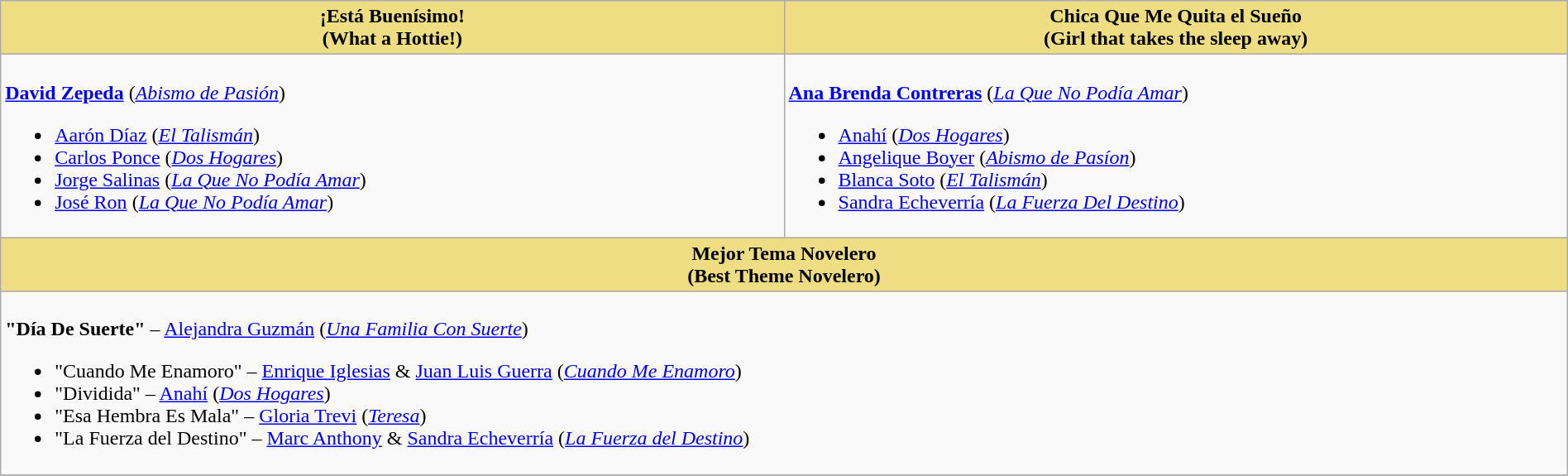<table class="wikitable" style="width:100%">
<tr>
<th style="background:#EEDD82; width:50%">¡Está Buenísimo! <br>(What a Hottie!)</th>
<th style="background:#EEDD82; width:50%">Chica Que Me Quita el Sueño <br>(Girl that takes the sleep away)</th>
</tr>
<tr>
<td valign="top"><br><strong><a href='#'>David Zepeda</a></strong> (<em><a href='#'>Abismo de Pasión</a></em>)<ul><li><a href='#'>Aarón Díaz</a> (<em><a href='#'>El Talismán</a></em>)</li><li><a href='#'>Carlos Ponce</a> (<em><a href='#'>Dos Hogares</a></em>)</li><li><a href='#'>Jorge Salinas</a> (<em><a href='#'>La Que No Podía Amar</a></em>)</li><li><a href='#'>José Ron</a> (<em><a href='#'>La Que No Podía Amar</a></em>)</li></ul></td>
<td valign="top"><br><strong><a href='#'>Ana Brenda Contreras</a></strong> (<em><a href='#'>La Que No Podía Amar</a></em>)<ul><li><a href='#'>Anahí</a> (<em><a href='#'>Dos Hogares</a></em>)</li><li><a href='#'>Angelique Boyer</a> (<em><a href='#'>Abismo de Pasíon</a></em>)</li><li><a href='#'>Blanca Soto</a> (<em><a href='#'>El Talismán</a></em>)</li><li><a href='#'>Sandra Echeverría</a> (<em><a href='#'>La Fuerza Del Destino</a></em>)</li></ul></td>
</tr>
<tr>
<th style="background:#EEDD82;" colspan="2">Mejor Tema Novelero <br>(Best Theme Novelero)</th>
</tr>
<tr>
<td valign="top" colspan="2"><br><strong>"Día De Suerte"</strong> – <a href='#'>Alejandra Guzmán</a> (<em><a href='#'>Una Familia Con Suerte</a></em>)<ul><li>"Cuando Me Enamoro" – <a href='#'>Enrique Iglesias</a> & <a href='#'>Juan Luis Guerra</a> (<em><a href='#'>Cuando Me Enamoro</a></em>)</li><li>"Dividida" – <a href='#'>Anahí</a> (<em><a href='#'>Dos Hogares</a></em>)</li><li>"Esa Hembra Es Mala" – <a href='#'>Gloria Trevi</a> (<em><a href='#'>Teresa</a></em>)</li><li>"La Fuerza del Destino" – <a href='#'>Marc Anthony</a> & <a href='#'>Sandra Echeverría</a> (<em><a href='#'>La Fuerza del Destino</a></em>)</li></ul></td>
</tr>
<tr>
</tr>
</table>
